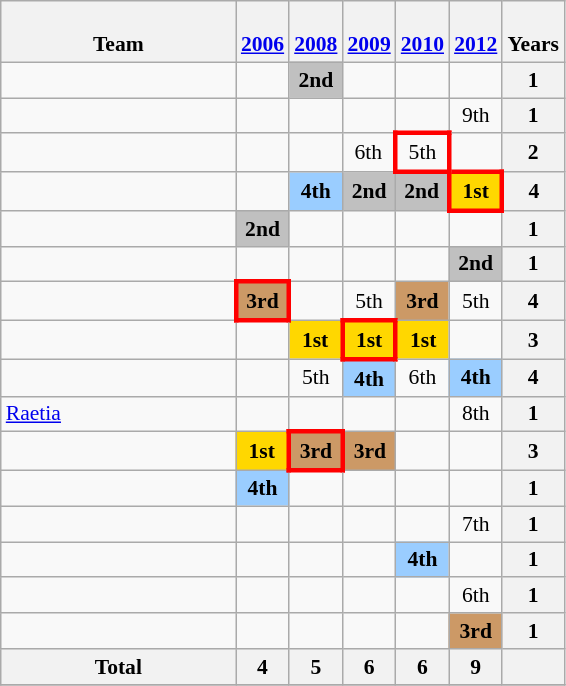<table class="wikitable" style="text-align:center; font-size:90%">
<tr valign="bottom">
<th width=150>Team</th>
<th><br><a href='#'>2006</a></th>
<th><br><a href='#'>2008</a></th>
<th><br><a href='#'>2009</a></th>
<th><br><a href='#'>2010</a></th>
<th><br><a href='#'>2012</a></th>
<th>Years</th>
</tr>
<tr>
<td align=left></td>
<td></td>
<td bgcolor=silver><strong>2nd</strong></td>
<td></td>
<td></td>
<td></td>
<th>1</th>
</tr>
<tr>
<td align=left></td>
<td></td>
<td></td>
<td></td>
<td></td>
<td>9th</td>
<th>1</th>
</tr>
<tr>
<td align=left></td>
<td></td>
<td></td>
<td>6th</td>
<td style="border: 3px solid red">5th</td>
<td></td>
<th>2</th>
</tr>
<tr>
<td align=left></td>
<td></td>
<td bgcolor=#9acdff><strong>4th</strong></td>
<td bgcolor=silver><strong>2nd</strong></td>
<td bgcolor=silver><strong>2nd</strong></td>
<td style="border: 3px solid red" bgcolor=gold><strong>1st</strong></td>
<th>4</th>
</tr>
<tr>
<td align=left></td>
<td bgcolor=silver><strong>2nd</strong></td>
<td></td>
<td></td>
<td></td>
<td></td>
<th>1</th>
</tr>
<tr>
<td align=left></td>
<td></td>
<td></td>
<td></td>
<td></td>
<td bgcolor=silver><strong>2nd</strong></td>
<th>1</th>
</tr>
<tr>
<td align=left></td>
<td style="border: 3px solid red" bgcolor=#cc9966><strong>3rd</strong></td>
<td></td>
<td>5th</td>
<td bgcolor=#cc9966><strong>3rd</strong></td>
<td>5th</td>
<th>4</th>
</tr>
<tr>
<td align=left></td>
<td></td>
<td bgcolor=gold><strong>1st</strong></td>
<td style="border: 3px solid red" bgcolor=gold><strong>1st</strong></td>
<td bgcolor=gold><strong>1st</strong></td>
<td></td>
<th>3</th>
</tr>
<tr>
<td align=left></td>
<td></td>
<td>5th</td>
<td bgcolor=#9acdff><strong>4th</strong></td>
<td>6th</td>
<td bgcolor=#9acdff><strong>4th</strong></td>
<th>4</th>
</tr>
<tr>
<td align=left> <a href='#'>Raetia</a></td>
<td></td>
<td></td>
<td></td>
<td></td>
<td>8th</td>
<th>1</th>
</tr>
<tr>
<td align=left></td>
<td bgcolor=gold><strong>1st</strong></td>
<td style="border: 3px solid red" bgcolor=#cc9966><strong>3rd</strong></td>
<td bgcolor=#cc9966><strong>3rd</strong></td>
<td></td>
<td></td>
<th>3</th>
</tr>
<tr>
<td align=left></td>
<td bgcolor=#9acdff><strong>4th</strong></td>
<td></td>
<td></td>
<td></td>
<td></td>
<th>1</th>
</tr>
<tr>
<td align=left></td>
<td></td>
<td></td>
<td></td>
<td></td>
<td>7th</td>
<th>1</th>
</tr>
<tr>
<td align=left></td>
<td></td>
<td></td>
<td></td>
<td bgcolor=#9acdff><strong>4th</strong></td>
<td></td>
<th>1</th>
</tr>
<tr>
<td align=left></td>
<td></td>
<td></td>
<td></td>
<td></td>
<td>6th</td>
<th>1</th>
</tr>
<tr>
<td align=left></td>
<td></td>
<td></td>
<td></td>
<td></td>
<td bgcolor=#cc9966><strong>3rd</strong></td>
<th>1</th>
</tr>
<tr>
<th>Total</th>
<th>4</th>
<th>5</th>
<th>6</th>
<th>6</th>
<th>9</th>
<th></th>
</tr>
<tr>
</tr>
</table>
